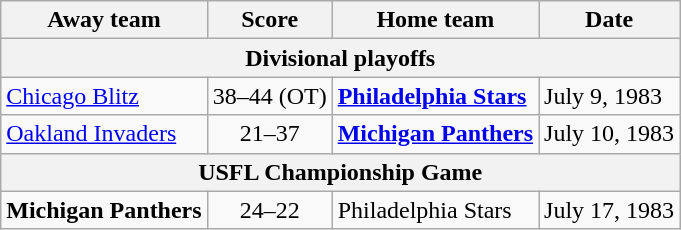<table class="wikitable" style="font-size: 100%">
<tr>
<th>Away team</th>
<th>Score</th>
<th>Home team</th>
<th>Date</th>
</tr>
<tr>
<th colspan=4>Divisional playoffs</th>
</tr>
<tr>
<td><a href='#'>Chicago Blitz</a></td>
<td align=center>38–44 (OT)</td>
<td><strong><a href='#'>Philadelphia Stars</a></strong></td>
<td>July 9, 1983</td>
</tr>
<tr>
<td><a href='#'>Oakland Invaders</a></td>
<td align=center>21–37</td>
<td><strong><a href='#'>Michigan Panthers</a></strong></td>
<td>July 10, 1983</td>
</tr>
<tr>
<th colspan=4>USFL Championship Game<br></th>
</tr>
<tr>
<td><strong>Michigan Panthers</strong></td>
<td align=center>24–22</td>
<td>Philadelphia Stars</td>
<td>July 17, 1983</td>
</tr>
</table>
